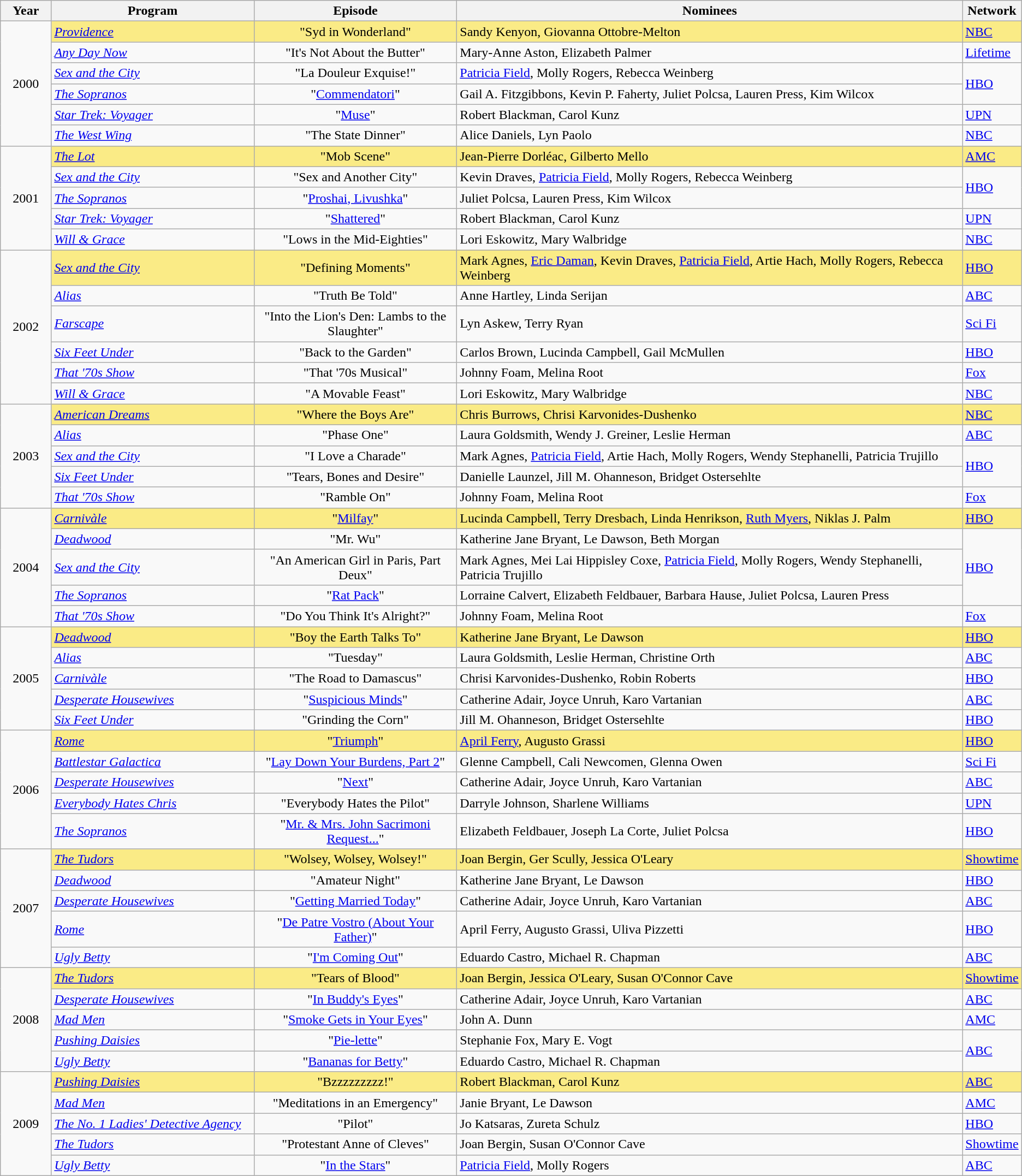<table class="wikitable">
<tr>
<th width="5%">Year</th>
<th width="20%">Program</th>
<th width="20%">Episode</th>
<th width="50%">Nominees</th>
<th width="5%">Network</th>
</tr>
<tr>
<td rowspan="6" align=center>2000</td>
<td style="background:#FAEB86;"><em><a href='#'>Providence</a></em></td>
<td style="background:#FAEB86;" align=center>"Syd in Wonderland"</td>
<td style="background:#FAEB86;">Sandy Kenyon, Giovanna Ottobre-Melton</td>
<td style="background:#FAEB86;"><a href='#'>NBC</a></td>
</tr>
<tr>
<td><em><a href='#'>Any Day Now</a></em></td>
<td align=center>"It's Not About the Butter"</td>
<td>Mary-Anne Aston, Elizabeth Palmer</td>
<td><a href='#'>Lifetime</a></td>
</tr>
<tr>
<td><em><a href='#'>Sex and the City</a></em></td>
<td align=center>"La Douleur Exquise!"</td>
<td><a href='#'>Patricia Field</a>, Molly Rogers, Rebecca Weinberg</td>
<td rowspan=2><a href='#'>HBO</a></td>
</tr>
<tr>
<td><em><a href='#'>The Sopranos</a></em></td>
<td align=center>"<a href='#'>Commendatori</a>"</td>
<td>Gail A. Fitzgibbons, Kevin P. Faherty, Juliet Polcsa, Lauren Press, Kim Wilcox</td>
</tr>
<tr>
<td><em><a href='#'>Star Trek: Voyager</a></em></td>
<td align=center>"<a href='#'>Muse</a>"</td>
<td>Robert Blackman, Carol Kunz</td>
<td><a href='#'>UPN</a></td>
</tr>
<tr>
<td><em><a href='#'>The West Wing</a></em></td>
<td align=center>"The State Dinner"</td>
<td>Alice Daniels, Lyn Paolo</td>
<td><a href='#'>NBC</a></td>
</tr>
<tr>
<td rowspan="5" align=center>2001</td>
<td style="background:#FAEB86;"><em><a href='#'>The Lot</a></em></td>
<td style="background:#FAEB86;" align=center>"Mob Scene"</td>
<td style="background:#FAEB86;">Jean-Pierre Dorléac, Gilberto Mello</td>
<td style="background:#FAEB86;"><a href='#'>AMC</a></td>
</tr>
<tr>
<td><em><a href='#'>Sex and the City</a></em></td>
<td align=center>"Sex and Another City"</td>
<td>Kevin Draves, <a href='#'>Patricia Field</a>, Molly Rogers, Rebecca Weinberg</td>
<td rowspan=2><a href='#'>HBO</a></td>
</tr>
<tr>
<td><em><a href='#'>The Sopranos</a></em></td>
<td align=center>"<a href='#'>Proshai, Livushka</a>"</td>
<td>Juliet Polcsa, Lauren Press, Kim Wilcox</td>
</tr>
<tr>
<td><em><a href='#'>Star Trek: Voyager</a></em></td>
<td align=center>"<a href='#'>Shattered</a>"</td>
<td>Robert Blackman, Carol Kunz</td>
<td><a href='#'>UPN</a></td>
</tr>
<tr>
<td><em><a href='#'>Will & Grace</a></em></td>
<td align=center>"Lows in the Mid-Eighties"</td>
<td>Lori Eskowitz, Mary Walbridge</td>
<td><a href='#'>NBC</a></td>
</tr>
<tr>
<td rowspan="6" align=center>2002</td>
<td style="background:#FAEB86;"><em><a href='#'>Sex and the City</a></em></td>
<td style="background:#FAEB86;" align=center>"Defining Moments"</td>
<td style="background:#FAEB86;">Mark Agnes, <a href='#'>Eric Daman</a>, Kevin Draves, <a href='#'>Patricia Field</a>, Artie Hach, Molly Rogers, Rebecca Weinberg</td>
<td style="background:#FAEB86;"><a href='#'>HBO</a></td>
</tr>
<tr>
<td><em><a href='#'>Alias</a></em></td>
<td align=center>"Truth Be Told"</td>
<td>Anne Hartley, Linda Serijan</td>
<td><a href='#'>ABC</a></td>
</tr>
<tr>
<td><em><a href='#'>Farscape</a></em></td>
<td align=center>"Into the Lion's Den: Lambs to the Slaughter"</td>
<td>Lyn Askew, Terry Ryan</td>
<td><a href='#'>Sci Fi</a></td>
</tr>
<tr>
<td><em><a href='#'>Six Feet Under</a></em></td>
<td align=center>"Back to the Garden"</td>
<td>Carlos Brown, Lucinda Campbell, Gail McMullen</td>
<td><a href='#'>HBO</a></td>
</tr>
<tr>
<td><em><a href='#'>That '70s Show</a></em></td>
<td align=center>"That '70s Musical"</td>
<td>Johnny Foam, Melina Root</td>
<td><a href='#'>Fox</a></td>
</tr>
<tr>
<td><em><a href='#'>Will & Grace</a></em></td>
<td align=center>"A Movable Feast"</td>
<td>Lori Eskowitz, Mary Walbridge</td>
<td><a href='#'>NBC</a></td>
</tr>
<tr>
<td rowspan="5" align=center>2003</td>
<td style="background:#FAEB86;"><em><a href='#'>American Dreams</a></em></td>
<td style="background:#FAEB86;" align=center>"Where the Boys Are"</td>
<td style="background:#FAEB86;">Chris Burrows, Chrisi Karvonides-Dushenko</td>
<td style="background:#FAEB86;"><a href='#'>NBC</a></td>
</tr>
<tr>
<td><em><a href='#'>Alias</a></em></td>
<td align=center>"Phase One"</td>
<td>Laura Goldsmith, Wendy J. Greiner, Leslie Herman</td>
<td><a href='#'>ABC</a></td>
</tr>
<tr>
<td><em><a href='#'>Sex and the City</a></em></td>
<td align=center>"I Love a Charade"</td>
<td>Mark Agnes, <a href='#'>Patricia Field</a>, Artie Hach, Molly Rogers, Wendy Stephanelli, Patricia Trujillo</td>
<td rowspan=2><a href='#'>HBO</a></td>
</tr>
<tr>
<td><em><a href='#'>Six Feet Under</a></em></td>
<td align=center>"Tears, Bones and Desire"</td>
<td>Danielle Launzel, Jill M. Ohanneson, Bridget Ostersehlte</td>
</tr>
<tr>
<td><em><a href='#'>That '70s Show</a></em></td>
<td align=center>"Ramble On"</td>
<td>Johnny Foam, Melina Root</td>
<td><a href='#'>Fox</a></td>
</tr>
<tr>
<td rowspan="5" align=center>2004</td>
<td style="background:#FAEB86;"><em><a href='#'>Carnivàle</a></em></td>
<td style="background:#FAEB86;" align=center>"<a href='#'>Milfay</a>"</td>
<td style="background:#FAEB86;">Lucinda Campbell, Terry Dresbach, Linda Henrikson, <a href='#'>Ruth Myers</a>, Niklas J. Palm</td>
<td style="background:#FAEB86;"><a href='#'>HBO</a></td>
</tr>
<tr>
<td><em><a href='#'>Deadwood</a></em></td>
<td align=center>"Mr. Wu"</td>
<td>Katherine Jane Bryant, Le Dawson, Beth Morgan</td>
<td rowspan=3><a href='#'>HBO</a></td>
</tr>
<tr>
<td><em><a href='#'>Sex and the City</a></em></td>
<td align=center>"An American Girl in Paris, Part Deux"</td>
<td>Mark Agnes, Mei Lai Hippisley Coxe, <a href='#'>Patricia Field</a>, Molly Rogers, Wendy Stephanelli, Patricia Trujillo</td>
</tr>
<tr>
<td><em><a href='#'>The Sopranos</a></em></td>
<td align=center>"<a href='#'>Rat Pack</a>"</td>
<td>Lorraine Calvert, Elizabeth Feldbauer, Barbara Hause, Juliet Polcsa, Lauren Press</td>
</tr>
<tr>
<td><em><a href='#'>That '70s Show</a></em></td>
<td align=center>"Do You Think It's Alright?"</td>
<td>Johnny Foam, Melina Root</td>
<td><a href='#'>Fox</a></td>
</tr>
<tr>
<td rowspan="5" align=center>2005</td>
<td style="background:#FAEB86;"><em><a href='#'>Deadwood</a></em></td>
<td style="background:#FAEB86;" align=center>"Boy the Earth Talks To"</td>
<td style="background:#FAEB86;">Katherine Jane Bryant, Le Dawson</td>
<td style="background:#FAEB86;"><a href='#'>HBO</a></td>
</tr>
<tr>
<td><em><a href='#'>Alias</a></em></td>
<td align=center>"Tuesday"</td>
<td>Laura Goldsmith, Leslie Herman, Christine Orth</td>
<td><a href='#'>ABC</a></td>
</tr>
<tr>
<td><em><a href='#'>Carnivàle</a></em></td>
<td align=center>"The Road to Damascus"</td>
<td>Chrisi Karvonides-Dushenko, Robin Roberts</td>
<td><a href='#'>HBO</a></td>
</tr>
<tr>
<td><em><a href='#'>Desperate Housewives</a></em></td>
<td align=center>"<a href='#'>Suspicious Minds</a>"</td>
<td>Catherine Adair, Joyce Unruh, Karo Vartanian</td>
<td><a href='#'>ABC</a></td>
</tr>
<tr>
<td><em><a href='#'>Six Feet Under</a></em></td>
<td align=center>"Grinding the Corn"</td>
<td>Jill M. Ohanneson, Bridget Ostersehlte</td>
<td><a href='#'>HBO</a></td>
</tr>
<tr>
<td rowspan="5" align=center>2006</td>
<td style="background:#FAEB86;"><em><a href='#'>Rome</a></em></td>
<td style="background:#FAEB86;" align=center>"<a href='#'>Triumph</a>"</td>
<td style="background:#FAEB86;"><a href='#'>April Ferry</a>, Augusto Grassi</td>
<td style="background:#FAEB86;"><a href='#'>HBO</a></td>
</tr>
<tr>
<td><em><a href='#'>Battlestar Galactica</a></em></td>
<td align=center>"<a href='#'>Lay Down Your Burdens, Part 2</a>"</td>
<td>Glenne Campbell, Cali Newcomen, Glenna Owen</td>
<td><a href='#'>Sci Fi</a></td>
</tr>
<tr>
<td><em><a href='#'>Desperate Housewives</a></em></td>
<td align=center>"<a href='#'>Next</a>"</td>
<td>Catherine Adair, Joyce Unruh, Karo Vartanian</td>
<td><a href='#'>ABC</a></td>
</tr>
<tr>
<td><em><a href='#'>Everybody Hates Chris</a></em></td>
<td align=center>"Everybody Hates the Pilot"</td>
<td>Darryle Johnson, Sharlene Williams</td>
<td><a href='#'>UPN</a></td>
</tr>
<tr>
<td><em><a href='#'>The Sopranos</a></em></td>
<td align=center>"<a href='#'>Mr. & Mrs. John Sacrimoni Request...</a>"</td>
<td>Elizabeth Feldbauer, Joseph La Corte, Juliet Polcsa</td>
<td><a href='#'>HBO</a></td>
</tr>
<tr>
<td rowspan="5" align=center>2007</td>
<td style="background:#FAEB86;"><em><a href='#'>The Tudors</a></em></td>
<td style="background:#FAEB86;" align=center>"Wolsey, Wolsey, Wolsey!"</td>
<td style="background:#FAEB86;">Joan Bergin, Ger Scully, Jessica O'Leary</td>
<td style="background:#FAEB86;"><a href='#'>Showtime</a></td>
</tr>
<tr>
<td><em><a href='#'>Deadwood</a></em></td>
<td align=center>"Amateur Night"</td>
<td>Katherine Jane Bryant, Le Dawson</td>
<td><a href='#'>HBO</a></td>
</tr>
<tr>
<td><em><a href='#'>Desperate Housewives</a></em></td>
<td align=center>"<a href='#'>Getting Married Today</a>"</td>
<td>Catherine Adair, Joyce Unruh, Karo Vartanian</td>
<td><a href='#'>ABC</a></td>
</tr>
<tr>
<td><em><a href='#'>Rome</a></em></td>
<td align=center>"<a href='#'>De Patre Vostro (About Your Father)</a>"</td>
<td>April Ferry, Augusto Grassi, Uliva Pizzetti</td>
<td><a href='#'>HBO</a></td>
</tr>
<tr>
<td><em><a href='#'>Ugly Betty</a></em></td>
<td align=center>"<a href='#'>I'm Coming Out</a>"</td>
<td>Eduardo Castro, Michael R. Chapman</td>
<td><a href='#'>ABC</a></td>
</tr>
<tr>
<td rowspan="5" align=center>2008</td>
<td style="background:#FAEB86;"><em><a href='#'>The Tudors</a></em></td>
<td style="background:#FAEB86;" align=center>"Tears of Blood"</td>
<td style="background:#FAEB86;">Joan Bergin, Jessica O'Leary, Susan O'Connor Cave</td>
<td style="background:#FAEB86;"><a href='#'>Showtime</a></td>
</tr>
<tr>
<td><em><a href='#'>Desperate Housewives</a></em></td>
<td align=center>"<a href='#'>In Buddy's Eyes</a>"</td>
<td>Catherine Adair, Joyce Unruh, Karo Vartanian</td>
<td><a href='#'>ABC</a></td>
</tr>
<tr>
<td><em><a href='#'>Mad Men</a></em></td>
<td align=center>"<a href='#'>Smoke Gets in Your Eyes</a>"</td>
<td>John A. Dunn</td>
<td><a href='#'>AMC</a></td>
</tr>
<tr>
<td><em><a href='#'>Pushing Daisies</a></em></td>
<td align=center>"<a href='#'>Pie-lette</a>"</td>
<td>Stephanie Fox, Mary E. Vogt</td>
<td rowspan=2><a href='#'>ABC</a></td>
</tr>
<tr>
<td><em><a href='#'>Ugly Betty</a></em></td>
<td align=center>"<a href='#'>Bananas for Betty</a>"</td>
<td>Eduardo Castro, Michael R. Chapman</td>
</tr>
<tr>
<td rowspan="5" align=center>2009</td>
<td style="background:#FAEB86;"><em><a href='#'>Pushing Daisies</a></em></td>
<td style="background:#FAEB86;" align=center>"Bzzzzzzzzz!"</td>
<td style="background:#FAEB86;">Robert Blackman, Carol Kunz</td>
<td style="background:#FAEB86;"><a href='#'>ABC</a></td>
</tr>
<tr>
<td><em><a href='#'>Mad Men</a></em></td>
<td align=center>"Meditations in an Emergency"</td>
<td>Janie Bryant, Le Dawson</td>
<td><a href='#'>AMC</a></td>
</tr>
<tr>
<td><em><a href='#'>The No. 1 Ladies' Detective Agency</a></em></td>
<td align=center>"Pilot"</td>
<td>Jo Katsaras, Zureta Schulz</td>
<td><a href='#'>HBO</a></td>
</tr>
<tr>
<td><em><a href='#'>The Tudors</a></em></td>
<td align=center>"Protestant Anne of Cleves"</td>
<td>Joan Bergin, Susan O'Connor Cave</td>
<td><a href='#'>Showtime</a></td>
</tr>
<tr>
<td><em><a href='#'>Ugly Betty</a></em></td>
<td align=center>"<a href='#'>In the Stars</a>"</td>
<td><a href='#'>Patricia Field</a>, Molly Rogers</td>
<td><a href='#'>ABC</a></td>
</tr>
</table>
